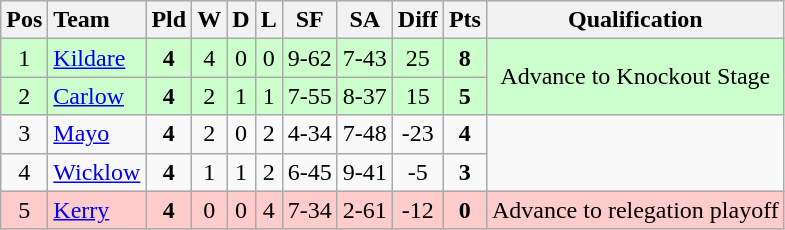<table class="wikitable">
<tr>
<th>Pos</th>
<th style="text-align:left">Team</th>
<th>Pld</th>
<th>W</th>
<th>D</th>
<th>L</th>
<th>SF</th>
<th>SA</th>
<th>Diff</th>
<th>Pts</th>
<th>Qualification</th>
</tr>
<tr align="center" style="background:#ccffcc;">
<td>1</td>
<td style="text-align:left"> <a href='#'>Kildare</a></td>
<td><strong>4</strong></td>
<td>4</td>
<td>0</td>
<td>0</td>
<td>9-62</td>
<td>7-43</td>
<td>25</td>
<td><strong>8</strong></td>
<td rowspan="2">Advance to Knockout Stage</td>
</tr>
<tr align="center" style="background:#ccffcc;">
<td>2</td>
<td style="text-align:left"> <a href='#'>Carlow</a></td>
<td><strong>4</strong></td>
<td>2</td>
<td>1</td>
<td>1</td>
<td>7-55</td>
<td>8-37</td>
<td>15</td>
<td><strong>5</strong></td>
</tr>
<tr align="center">
<td>3</td>
<td style="text-align:left"> <a href='#'>Mayo</a></td>
<td><strong>4</strong></td>
<td>2</td>
<td>0</td>
<td>2</td>
<td>4-34</td>
<td>7-48</td>
<td>-23</td>
<td><strong>4</strong></td>
<td rowspan="2"></td>
</tr>
<tr align="center">
<td>4</td>
<td style="text-align:left"> <a href='#'>Wicklow</a></td>
<td><strong>4</strong></td>
<td>1</td>
<td>1</td>
<td>2</td>
<td>6-45</td>
<td>9-41</td>
<td>-5</td>
<td><strong>3</strong></td>
</tr>
<tr align="center" style="background:#ffcccc;">
<td>5</td>
<td style="text-align:left"> <a href='#'>Kerry</a></td>
<td><strong>4</strong></td>
<td>0</td>
<td>0</td>
<td>4</td>
<td>7-34</td>
<td>2-61</td>
<td>-12</td>
<td><strong>0</strong></td>
<td>Advance to relegation playoff</td>
</tr>
</table>
